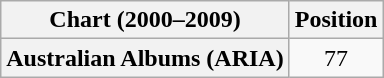<table class="wikitable plainrowheaders">
<tr>
<th scope="col">Chart (2000–2009)</th>
<th scope="col">Position</th>
</tr>
<tr>
<th scope="row">Australian Albums (ARIA)</th>
<td align="center">77</td>
</tr>
</table>
